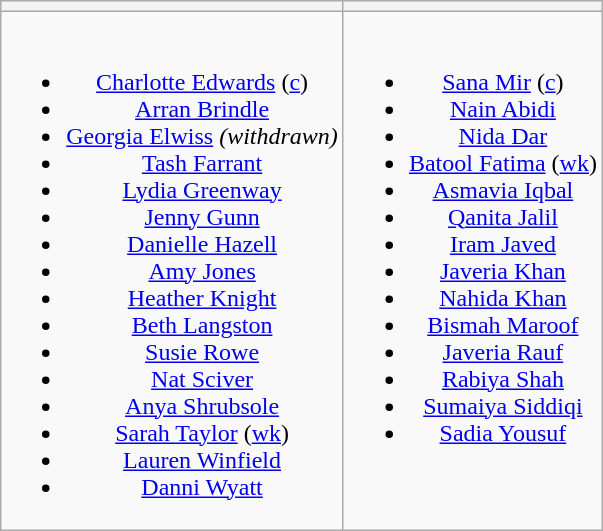<table class="wikitable" style="text-align:center">
<tr>
<th></th>
<th></th>
</tr>
<tr style="vertical-align:top">
<td><br><ul><li><a href='#'>Charlotte Edwards</a> (<a href='#'>c</a>)</li><li><a href='#'>Arran Brindle</a></li><li><a href='#'>Georgia Elwiss</a> <em>(withdrawn)</em></li><li><a href='#'>Tash Farrant</a></li><li><a href='#'>Lydia Greenway</a></li><li><a href='#'>Jenny Gunn</a></li><li><a href='#'>Danielle Hazell</a></li><li><a href='#'>Amy Jones</a></li><li><a href='#'>Heather Knight</a></li><li><a href='#'>Beth Langston</a></li><li><a href='#'>Susie Rowe</a></li><li><a href='#'>Nat Sciver</a></li><li><a href='#'>Anya Shrubsole</a></li><li><a href='#'>Sarah Taylor</a> (<a href='#'>wk</a>)</li><li><a href='#'>Lauren Winfield</a></li><li><a href='#'>Danni Wyatt</a></li></ul></td>
<td><br><ul><li><a href='#'>Sana Mir</a> (<a href='#'>c</a>)</li><li><a href='#'>Nain Abidi</a></li><li><a href='#'>Nida Dar</a></li><li><a href='#'>Batool Fatima</a> (<a href='#'>wk</a>)</li><li><a href='#'>Asmavia Iqbal</a></li><li><a href='#'>Qanita Jalil</a></li><li><a href='#'>Iram Javed</a></li><li><a href='#'>Javeria Khan</a></li><li><a href='#'>Nahida Khan</a></li><li><a href='#'>Bismah Maroof</a></li><li><a href='#'>Javeria Rauf</a></li><li><a href='#'>Rabiya Shah</a></li><li><a href='#'>Sumaiya Siddiqi</a></li><li><a href='#'>Sadia Yousuf</a></li></ul></td>
</tr>
</table>
